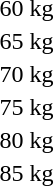<table>
<tr>
<td>60 kg</td>
<td></td>
<td></td>
<td></td>
</tr>
<tr>
<td>65 kg</td>
<td></td>
<td></td>
<td></td>
</tr>
<tr>
<td>70 kg</td>
<td></td>
<td></td>
<td></td>
</tr>
<tr>
<td>75 kg</td>
<td></td>
<td></td>
<td></td>
</tr>
<tr>
<td>80 kg</td>
<td></td>
<td></td>
<td></td>
</tr>
<tr>
<td>85 kg</td>
<td></td>
<td></td>
<td></td>
</tr>
</table>
